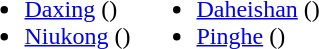<table>
<tr>
<td valign="top"><br><ul><li><a href='#'>Daxing</a> ()</li><li><a href='#'>Niukong</a> ()</li></ul></td>
<td valign="top"><br><ul><li><a href='#'>Daheishan</a> ()</li><li><a href='#'>Pinghe</a> ()</li></ul></td>
</tr>
</table>
